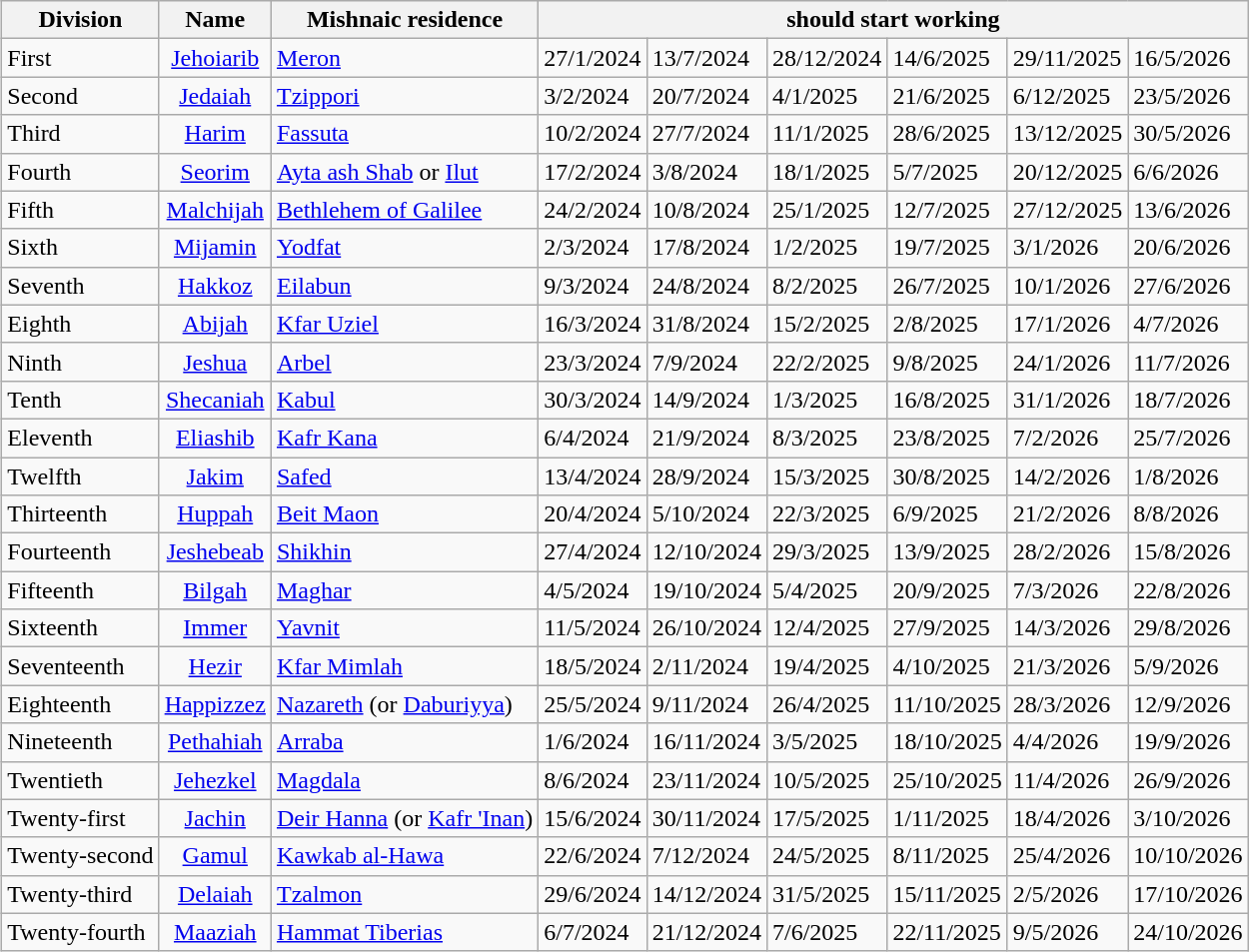<table class="wikitable"  style="margin:1ex 0 1ex 1ex">
<tr>
<th>Division</th>
<th>Name</th>
<th>Mishnaic residence</th>
<th colspan="6">should start working</th>
</tr>
<tr>
<td>First</td>
<td align="center"><a href='#'>Jehoiarib</a></td>
<td><a href='#'>Meron</a></td>
<td>27/1/2024</td>
<td>13/7/2024</td>
<td>28/12/2024</td>
<td>14/6/2025</td>
<td>29/11/2025</td>
<td>16/5/2026</td>
</tr>
<tr>
<td>Second</td>
<td align="center"><a href='#'>Jedaiah</a></td>
<td><a href='#'>Tzippori</a></td>
<td>3/2/2024</td>
<td>20/7/2024</td>
<td>4/1/2025</td>
<td>21/6/2025</td>
<td>6/12/2025</td>
<td>23/5/2026</td>
</tr>
<tr>
<td>Third</td>
<td align="center"><a href='#'>Harim</a></td>
<td><a href='#'>Fassuta</a></td>
<td>10/2/2024</td>
<td>27/7/2024</td>
<td>11/1/2025</td>
<td>28/6/2025</td>
<td>13/12/2025</td>
<td>30/5/2026</td>
</tr>
<tr>
<td>Fourth</td>
<td align="center"><a href='#'>Seorim</a></td>
<td><a href='#'>Ayta ash Shab</a> or <a href='#'>Ilut</a></td>
<td>17/2/2024</td>
<td>3/8/2024</td>
<td>18/1/2025</td>
<td>5/7/2025</td>
<td>20/12/2025</td>
<td>6/6/2026</td>
</tr>
<tr>
<td>Fifth</td>
<td align="center"><a href='#'>Malchijah</a></td>
<td><a href='#'>Bethlehem of Galilee</a></td>
<td>24/2/2024</td>
<td>10/8/2024</td>
<td>25/1/2025</td>
<td>12/7/2025</td>
<td>27/12/2025</td>
<td>13/6/2026</td>
</tr>
<tr>
<td>Sixth</td>
<td align="center"><a href='#'>Mijamin</a></td>
<td><a href='#'>Yodfat</a></td>
<td>2/3/2024</td>
<td>17/8/2024</td>
<td>1/2/2025</td>
<td>19/7/2025</td>
<td>3/1/2026</td>
<td>20/6/2026</td>
</tr>
<tr>
<td>Seventh</td>
<td align="center"><a href='#'>Hakkoz</a></td>
<td><a href='#'>Eilabun</a></td>
<td>9/3/2024</td>
<td>24/8/2024</td>
<td>8/2/2025</td>
<td>26/7/2025</td>
<td>10/1/2026</td>
<td>27/6/2026</td>
</tr>
<tr>
<td>Eighth</td>
<td align="center"><a href='#'>Abijah</a></td>
<td><a href='#'>Kfar Uziel</a></td>
<td>16/3/2024</td>
<td>31/8/2024</td>
<td>15/2/2025</td>
<td>2/8/2025</td>
<td>17/1/2026</td>
<td>4/7/2026</td>
</tr>
<tr>
<td>Ninth</td>
<td align="center"><a href='#'>Jeshua</a></td>
<td><a href='#'>Arbel</a></td>
<td>23/3/2024</td>
<td>7/9/2024</td>
<td>22/2/2025</td>
<td>9/8/2025</td>
<td>24/1/2026</td>
<td>11/7/2026</td>
</tr>
<tr>
<td>Tenth</td>
<td align="center"><a href='#'>Shecaniah</a></td>
<td><a href='#'>Kabul</a></td>
<td>30/3/2024</td>
<td>14/9/2024</td>
<td>1/3/2025</td>
<td>16/8/2025</td>
<td>31/1/2026</td>
<td>18/7/2026</td>
</tr>
<tr>
<td>Eleventh</td>
<td align="center"><a href='#'>Eliashib</a></td>
<td><a href='#'>Kafr Kana</a></td>
<td>6/4/2024</td>
<td>21/9/2024</td>
<td>8/3/2025</td>
<td>23/8/2025</td>
<td>7/2/2026</td>
<td>25/7/2026</td>
</tr>
<tr>
<td>Twelfth</td>
<td align="center"><a href='#'>Jakim</a></td>
<td><a href='#'>Safed</a></td>
<td>13/4/2024</td>
<td>28/9/2024</td>
<td>15/3/2025</td>
<td>30/8/2025</td>
<td>14/2/2026</td>
<td>1/8/2026</td>
</tr>
<tr>
<td>Thirteenth</td>
<td align="center"><a href='#'>Huppah</a></td>
<td><a href='#'>Beit Maon</a></td>
<td>20/4/2024</td>
<td>5/10/2024</td>
<td>22/3/2025</td>
<td>6/9/2025</td>
<td>21/2/2026</td>
<td>8/8/2026</td>
</tr>
<tr>
<td>Fourteenth</td>
<td align="center"><a href='#'>Jeshebeab</a></td>
<td><a href='#'>Shikhin</a></td>
<td>27/4/2024</td>
<td>12/10/2024</td>
<td>29/3/2025</td>
<td>13/9/2025</td>
<td>28/2/2026</td>
<td>15/8/2026</td>
</tr>
<tr>
<td>Fifteenth</td>
<td align="center"><a href='#'>Bilgah</a></td>
<td><a href='#'>Maghar</a></td>
<td>4/5/2024</td>
<td>19/10/2024</td>
<td>5/4/2025</td>
<td>20/9/2025</td>
<td>7/3/2026</td>
<td>22/8/2026</td>
</tr>
<tr>
<td>Sixteenth</td>
<td align="center"><a href='#'>Immer</a></td>
<td><a href='#'>Yavnit</a></td>
<td>11/5/2024</td>
<td>26/10/2024</td>
<td>12/4/2025</td>
<td>27/9/2025</td>
<td>14/3/2026</td>
<td>29/8/2026</td>
</tr>
<tr>
<td>Seventeenth</td>
<td align="center"><a href='#'>Hezir</a></td>
<td><a href='#'>Kfar Mimlah</a></td>
<td>18/5/2024</td>
<td>2/11/2024</td>
<td>19/4/2025</td>
<td>4/10/2025</td>
<td>21/3/2026</td>
<td>5/9/2026</td>
</tr>
<tr>
<td>Eighteenth</td>
<td align="center"><a href='#'>Happizzez</a></td>
<td><a href='#'>Nazareth</a> (or <a href='#'>Daburiyya</a>)</td>
<td>25/5/2024</td>
<td>9/11/2024</td>
<td>26/4/2025</td>
<td>11/10/2025</td>
<td>28/3/2026</td>
<td>12/9/2026</td>
</tr>
<tr>
<td>Nineteenth</td>
<td align="center"><a href='#'>Pethahiah</a></td>
<td><a href='#'>Arraba</a></td>
<td>1/6/2024</td>
<td>16/11/2024</td>
<td>3/5/2025</td>
<td>18/10/2025</td>
<td>4/4/2026</td>
<td>19/9/2026</td>
</tr>
<tr>
<td>Twentieth</td>
<td align="center"><a href='#'>Jehezkel</a></td>
<td><a href='#'>Magdala</a></td>
<td>8/6/2024</td>
<td>23/11/2024</td>
<td>10/5/2025</td>
<td>25/10/2025</td>
<td>11/4/2026</td>
<td>26/9/2026</td>
</tr>
<tr>
<td>Twenty-first</td>
<td align="center"><a href='#'>Jachin</a></td>
<td><a href='#'>Deir Hanna</a> (or <a href='#'>Kafr 'Inan</a>)</td>
<td>15/6/2024</td>
<td>30/11/2024</td>
<td>17/5/2025</td>
<td>1/11/2025</td>
<td>18/4/2026</td>
<td>3/10/2026</td>
</tr>
<tr>
<td>Twenty-second</td>
<td align="center"><a href='#'>Gamul</a></td>
<td><a href='#'>Kawkab al-Hawa</a></td>
<td>22/6/2024</td>
<td>7/12/2024</td>
<td>24/5/2025</td>
<td>8/11/2025</td>
<td>25/4/2026</td>
<td>10/10/2026</td>
</tr>
<tr>
<td>Twenty-third</td>
<td align="center"><a href='#'>Delaiah</a></td>
<td><a href='#'>Tzalmon</a></td>
<td>29/6/2024</td>
<td>14/12/2024</td>
<td>31/5/2025</td>
<td>15/11/2025</td>
<td>2/5/2026</td>
<td>17/10/2026</td>
</tr>
<tr>
<td>Twenty-fourth</td>
<td align="center"><a href='#'>Maaziah</a></td>
<td><a href='#'>Hammat Tiberias</a></td>
<td>6/7/2024</td>
<td>21/12/2024</td>
<td>7/6/2025</td>
<td>22/11/2025</td>
<td>9/5/2026</td>
<td>24/10/2026</td>
</tr>
</table>
